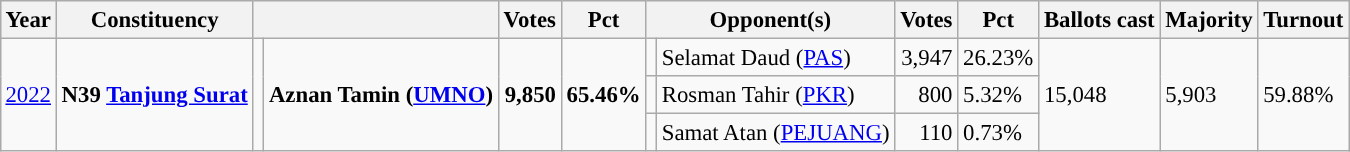<table class="wikitable" style="margin:0.5em ; font-size:95%">
<tr>
<th>Year</th>
<th>Constituency</th>
<th colspan=2></th>
<th>Votes</th>
<th>Pct</th>
<th colspan=2>Opponent(s)</th>
<th>Votes</th>
<th>Pct</th>
<th>Ballots cast</th>
<th>Majority</th>
<th>Turnout</th>
</tr>
<tr>
<td rowspan=3><a href='#'>2022</a></td>
<td rowspan=3><strong>N39 <a href='#'>Tanjung Surat</a></strong></td>
<td rowspan=3 ></td>
<td rowspan=3><strong>Aznan Tamin (<a href='#'>UMNO</a>)</strong></td>
<td rowspan=3 align="right"><strong>9,850</strong></td>
<td rowspan=3><strong>65.46%</strong></td>
<td></td>
<td>Selamat Daud (<a href='#'>PAS</a>)</td>
<td align="right">3,947</td>
<td>26.23%</td>
<td rowspan=3>15,048</td>
<td rowspan=3>5,903</td>
<td rowspan=3>59.88%</td>
</tr>
<tr>
<td></td>
<td>Rosman Tahir (<a href='#'>PKR</a>)</td>
<td align="right">800</td>
<td>5.32%</td>
</tr>
<tr>
<td></td>
<td>Samat Atan (<a href='#'>PEJUANG</a>)</td>
<td align="right">110</td>
<td>0.73%</td>
</tr>
</table>
